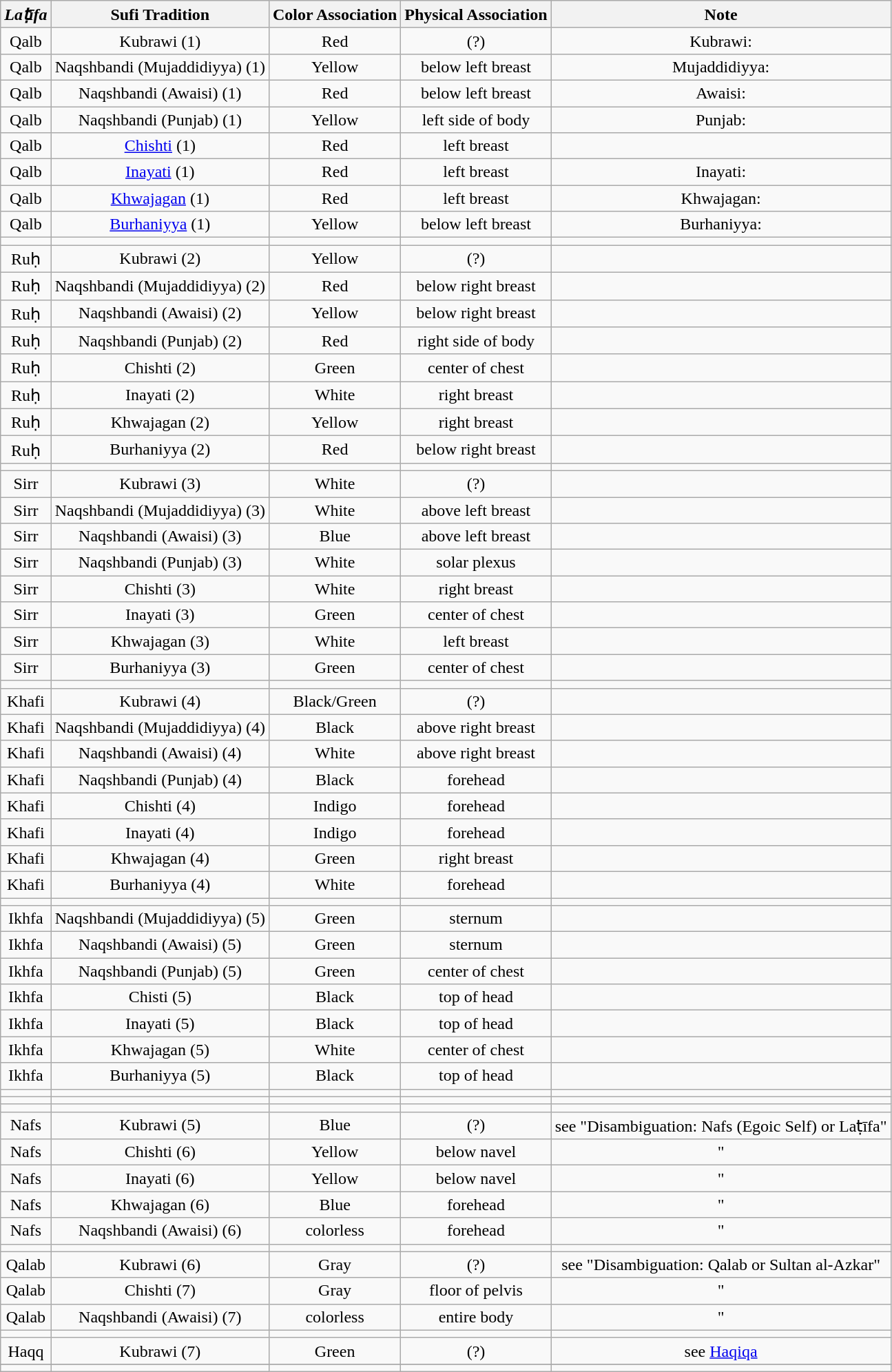<table class="wikitable" style="text-align:center">
<tr>
<th><em>Laṭīfa</em></th>
<th>Sufi Tradition</th>
<th>Color Association</th>
<th>Physical Association</th>
<th>Note</th>
</tr>
<tr>
<td>Qalb</td>
<td>Kubrawi (1)</td>
<td>Red</td>
<td>(?)</td>
<td>Kubrawi:</td>
</tr>
<tr>
<td>Qalb</td>
<td>Naqshbandi (Mujaddidiyya) (1)</td>
<td>Yellow</td>
<td>below left breast</td>
<td>Mujaddidiyya:</td>
</tr>
<tr>
<td>Qalb</td>
<td>Naqshbandi (Awaisi) (1)</td>
<td>Red</td>
<td>below left breast</td>
<td>Awaisi:</td>
</tr>
<tr>
<td>Qalb</td>
<td>Naqshbandi (Punjab) (1)</td>
<td>Yellow</td>
<td>left side of body</td>
<td>Punjab:</td>
</tr>
<tr>
<td>Qalb</td>
<td><a href='#'>Chishti</a> (1)</td>
<td>Red</td>
<td>left breast</td>
<td></td>
</tr>
<tr>
<td>Qalb</td>
<td><a href='#'>Inayati</a> (1)</td>
<td>Red</td>
<td>left breast</td>
<td>Inayati:</td>
</tr>
<tr>
<td>Qalb</td>
<td><a href='#'>Khwajagan</a> (1)</td>
<td>Red</td>
<td>left breast</td>
<td>Khwajagan:</td>
</tr>
<tr>
<td>Qalb</td>
<td><a href='#'>Burhaniyya</a> (1)</td>
<td>Yellow</td>
<td>below left breast</td>
<td>Burhaniyya:</td>
</tr>
<tr>
<td></td>
<td></td>
<td></td>
<td></td>
<td></td>
</tr>
<tr>
<td>Ruḥ</td>
<td>Kubrawi (2)</td>
<td>Yellow</td>
<td>(?)</td>
<td></td>
</tr>
<tr>
<td>Ruḥ</td>
<td>Naqshbandi (Mujaddidiyya) (2)</td>
<td>Red</td>
<td>below right breast</td>
<td></td>
</tr>
<tr>
<td>Ruḥ</td>
<td>Naqshbandi (Awaisi) (2)</td>
<td>Yellow</td>
<td>below right breast</td>
<td></td>
</tr>
<tr>
<td>Ruḥ</td>
<td>Naqshbandi (Punjab) (2)</td>
<td>Red</td>
<td>right side of body</td>
<td></td>
</tr>
<tr>
<td>Ruḥ</td>
<td>Chishti (2)</td>
<td>Green</td>
<td>center of chest</td>
<td></td>
</tr>
<tr>
<td>Ruḥ</td>
<td>Inayati (2)</td>
<td>White</td>
<td>right breast</td>
<td></td>
</tr>
<tr>
<td>Ruḥ</td>
<td>Khwajagan (2)</td>
<td>Yellow</td>
<td>right breast</td>
<td></td>
</tr>
<tr>
<td>Ruḥ</td>
<td>Burhaniyya (2)</td>
<td>Red</td>
<td>below right breast</td>
<td></td>
</tr>
<tr>
<td></td>
<td></td>
<td></td>
<td></td>
<td></td>
</tr>
<tr>
<td>Sirr</td>
<td>Kubrawi (3)</td>
<td>White</td>
<td>(?)</td>
<td></td>
</tr>
<tr>
<td>Sirr</td>
<td>Naqshbandi (Mujaddidiyya) (3)</td>
<td>White</td>
<td>above left breast</td>
<td></td>
</tr>
<tr>
<td>Sirr</td>
<td>Naqshbandi (Awaisi) (3)</td>
<td>Blue</td>
<td>above left breast</td>
<td></td>
</tr>
<tr>
<td>Sirr</td>
<td>Naqshbandi (Punjab) (3)</td>
<td>White</td>
<td>solar plexus</td>
<td></td>
</tr>
<tr>
<td>Sirr</td>
<td>Chishti (3)</td>
<td>White</td>
<td>right breast</td>
<td></td>
</tr>
<tr>
<td>Sirr</td>
<td>Inayati (3)</td>
<td>Green</td>
<td>center of chest</td>
<td></td>
</tr>
<tr>
<td>Sirr</td>
<td>Khwajagan (3)</td>
<td>White</td>
<td>left breast</td>
<td></td>
</tr>
<tr>
<td>Sirr</td>
<td>Burhaniyya (3)</td>
<td>Green</td>
<td>center of chest</td>
<td></td>
</tr>
<tr>
<td></td>
<td></td>
<td></td>
<td></td>
<td></td>
</tr>
<tr>
<td>Khafi</td>
<td>Kubrawi (4)</td>
<td>Black/Green</td>
<td>(?)</td>
<td></td>
</tr>
<tr>
<td>Khafi</td>
<td>Naqshbandi (Mujaddidiyya) (4)</td>
<td>Black</td>
<td>above right breast</td>
<td></td>
</tr>
<tr>
<td>Khafi</td>
<td>Naqshbandi (Awaisi) (4)</td>
<td>White</td>
<td>above right breast</td>
<td></td>
</tr>
<tr>
<td>Khafi</td>
<td>Naqshbandi (Punjab) (4)</td>
<td>Black</td>
<td>forehead</td>
<td></td>
</tr>
<tr>
<td>Khafi</td>
<td>Chishti (4)</td>
<td>Indigo</td>
<td>forehead</td>
<td></td>
</tr>
<tr>
<td>Khafi</td>
<td>Inayati (4)</td>
<td>Indigo</td>
<td>forehead</td>
<td></td>
</tr>
<tr>
<td>Khafi</td>
<td>Khwajagan (4)</td>
<td>Green</td>
<td>right breast</td>
<td></td>
</tr>
<tr>
<td>Khafi</td>
<td>Burhaniyya (4)</td>
<td>White</td>
<td>forehead</td>
<td></td>
</tr>
<tr>
<td></td>
<td></td>
<td></td>
<td></td>
<td></td>
</tr>
<tr>
<td>Ikhfa</td>
<td>Naqshbandi (Mujaddidiyya) (5)</td>
<td>Green</td>
<td>sternum</td>
</tr>
<tr>
<td>Ikhfa</td>
<td>Naqshbandi (Awaisi) (5)</td>
<td>Green</td>
<td>sternum</td>
<td></td>
</tr>
<tr>
<td>Ikhfa</td>
<td>Naqshbandi (Punjab) (5)</td>
<td>Green</td>
<td>center of chest</td>
<td></td>
</tr>
<tr>
<td>Ikhfa</td>
<td>Chisti (5)</td>
<td>Black</td>
<td>top of head</td>
<td></td>
</tr>
<tr>
<td>Ikhfa</td>
<td>Inayati (5)</td>
<td>Black</td>
<td>top of head</td>
<td></td>
</tr>
<tr>
<td>Ikhfa</td>
<td>Khwajagan (5)</td>
<td>White</td>
<td>center of chest</td>
<td></td>
</tr>
<tr>
<td>Ikhfa</td>
<td>Burhaniyya (5)</td>
<td>Black</td>
<td>top of head</td>
<td></td>
</tr>
<tr>
<td></td>
<td></td>
<td></td>
<td></td>
<td></td>
</tr>
<tr>
<td></td>
<td></td>
<td></td>
<td></td>
<td></td>
</tr>
<tr>
<td></td>
<td></td>
<td></td>
<td></td>
<td></td>
</tr>
<tr>
<td>Nafs</td>
<td>Kubrawi (5)</td>
<td>Blue</td>
<td>(?)</td>
<td>see "Disambiguation: Nafs (Egoic Self) or Laṭīfa"</td>
</tr>
<tr>
<td>Nafs</td>
<td>Chishti (6)</td>
<td>Yellow</td>
<td>below navel</td>
<td>"</td>
</tr>
<tr>
<td>Nafs</td>
<td>Inayati (6)</td>
<td>Yellow</td>
<td>below navel</td>
<td>"</td>
</tr>
<tr>
<td>Nafs</td>
<td>Khwajagan (6)</td>
<td>Blue</td>
<td>forehead</td>
<td>"</td>
</tr>
<tr>
<td>Nafs</td>
<td>Naqshbandi (Awaisi) (6)</td>
<td>colorless</td>
<td>forehead</td>
<td>"</td>
</tr>
<tr>
<td></td>
<td></td>
<td></td>
<td></td>
<td></td>
</tr>
<tr>
<td>Qalab</td>
<td>Kubrawi (6)</td>
<td>Gray</td>
<td>(?)</td>
<td>see "Disambiguation: Qalab or Sultan al-Azkar"</td>
</tr>
<tr>
<td>Qalab</td>
<td>Chishti (7)</td>
<td>Gray</td>
<td>floor of pelvis</td>
<td>"</td>
</tr>
<tr>
<td>Qalab</td>
<td>Naqshbandi (Awaisi) (7)</td>
<td>colorless</td>
<td>entire body</td>
<td>"</td>
</tr>
<tr>
<td></td>
<td></td>
<td></td>
<td></td>
<td></td>
</tr>
<tr>
<td>Haqq</td>
<td>Kubrawi (7)</td>
<td>Green</td>
<td>(?)</td>
<td>see <a href='#'>Haqiqa</a></td>
</tr>
<tr>
</tr>
<tr>
<td></td>
<td></td>
<td></td>
<td></td>
<td></td>
</tr>
</table>
